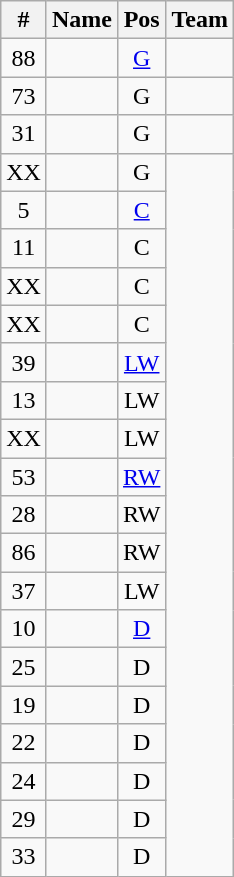<table class="wikitable sortable" style="text-align:center;">
<tr>
<th>#</th>
<th>Name</th>
<th>Pos</th>
<th>Team</th>
</tr>
<tr>
<td>88</td>
<td style="text-align:left;"></td>
<td><a href='#'>G</a></td>
</tr>
<tr>
<td>73</td>
<td style="text-align:left;"></td>
<td>G</td>
<td></td>
</tr>
<tr>
<td>31</td>
<td style="text-align:left;"></td>
<td>G</td>
<td></td>
</tr>
<tr>
<td>XX</td>
<td style="text-align:left;"></td>
<td>G</td>
</tr>
<tr>
<td>5</td>
<td style="text-align:left;"></td>
<td><a href='#'>C</a></td>
</tr>
<tr>
<td>11</td>
<td style="text-align:left;"></td>
<td>C</td>
</tr>
<tr>
<td>XX</td>
<td style="text-align:left;"></td>
<td>C</td>
</tr>
<tr>
<td>XX</td>
<td style="text-align:left;"></td>
<td>C</td>
</tr>
<tr>
<td>39</td>
<td style="text-align:left;"></td>
<td><a href='#'>LW</a></td>
</tr>
<tr>
<td>13</td>
<td style="text-align:left;"></td>
<td>LW</td>
</tr>
<tr>
<td>XX</td>
<td style="text-align:left;"></td>
<td>LW</td>
</tr>
<tr>
<td>53</td>
<td style="text-align:left;"></td>
<td><a href='#'>RW</a></td>
</tr>
<tr>
<td>28</td>
<td style="text-align:left;"></td>
<td>RW</td>
</tr>
<tr>
<td>86</td>
<td style="text-align:left;"></td>
<td>RW</td>
</tr>
<tr>
<td>37</td>
<td style="text-align:left;"></td>
<td>LW</td>
</tr>
<tr>
<td>10</td>
<td style="text-align:left;"></td>
<td><a href='#'>D</a></td>
</tr>
<tr>
<td>25</td>
<td style="text-align:left;"></td>
<td>D</td>
</tr>
<tr>
<td>19</td>
<td style="text-align:left;"></td>
<td>D</td>
</tr>
<tr>
<td>22</td>
<td style="text-align:left;"></td>
<td>D</td>
</tr>
<tr>
<td>24</td>
<td style="text-align:left;"></td>
<td>D</td>
</tr>
<tr>
<td>29</td>
<td style="text-align:left;"></td>
<td>D</td>
</tr>
<tr>
<td>33</td>
<td style="text-align:left;"></td>
<td>D</td>
</tr>
</table>
